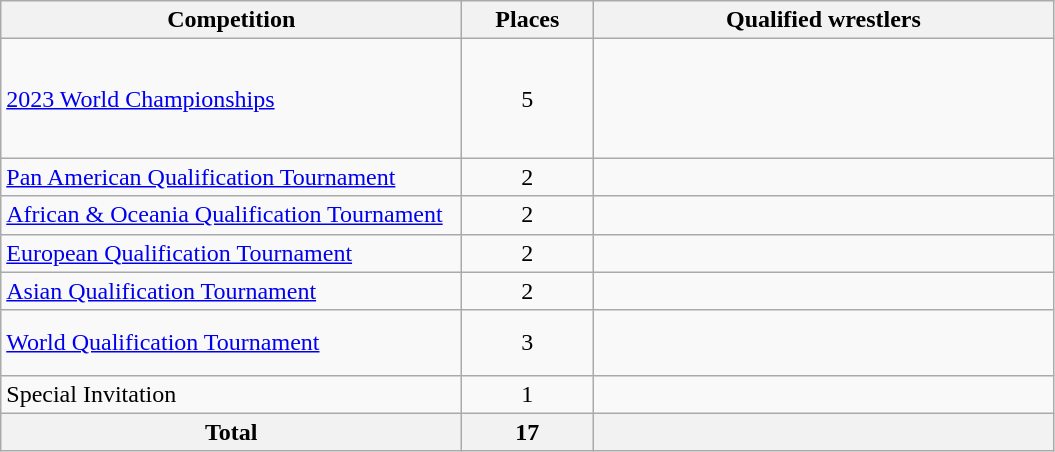<table class = "wikitable">
<tr>
<th width=300>Competition</th>
<th width=80>Places</th>
<th width=300>Qualified wrestlers</th>
</tr>
<tr>
<td><a href='#'>2023 World Championships</a></td>
<td align="center">5</td>
<td><br><br><br><br></td>
</tr>
<tr>
<td><a href='#'>Pan American Qualification Tournament</a></td>
<td align="center">2</td>
<td><br></td>
</tr>
<tr>
<td><a href='#'>African & Oceania Qualification Tournament</a></td>
<td align="center">2</td>
<td><br></td>
</tr>
<tr>
<td><a href='#'>European Qualification Tournament</a></td>
<td align="center">2</td>
<td><br></td>
</tr>
<tr>
<td><a href='#'>Asian Qualification Tournament</a></td>
<td align="center">2</td>
<td><br></td>
</tr>
<tr>
<td><a href='#'>World Qualification Tournament</a></td>
<td align="center">3</td>
<td><br><br></td>
</tr>
<tr>
<td>Special Invitation</td>
<td align="center">1</td>
<td></td>
</tr>
<tr>
<th>Total</th>
<th>17</th>
<th></th>
</tr>
</table>
